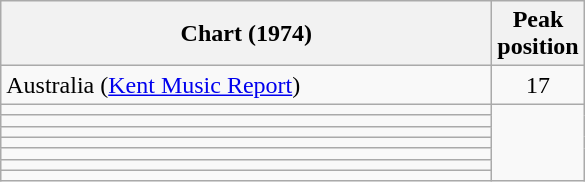<table class="wikitable sortable">
<tr>
<th style="width:20em;">Chart (1974)</th>
<th>Peak<br>position</th>
</tr>
<tr>
<td>Australia (<a href='#'>Kent Music Report</a>)</td>
<td style="text-align:center;">17</td>
</tr>
<tr>
<td></td>
</tr>
<tr>
<td></td>
</tr>
<tr>
<td></td>
</tr>
<tr>
<td></td>
</tr>
<tr>
<td></td>
</tr>
<tr>
<td></td>
</tr>
<tr>
<td></td>
</tr>
</table>
